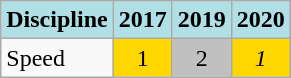<table class="wikitable" style="text-align: center;">
<tr>
<th style="background: #b0e0e6;">Discipline</th>
<th style="background: #b0e0e6;">2017</th>
<th style="background: #b0e0e6;">2019</th>
<th style="background: #b0e0e6;">2020</th>
</tr>
<tr>
<td align="left">Speed</td>
<td style="background: Gold;">1</td>
<td style="background: Silver;">2</td>
<td style="background: Gold;"><em>1</em></td>
</tr>
</table>
